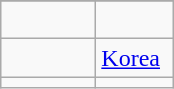<table class="wikitable">
<tr style="vertical-align: top;">
</tr>
<tr>
<td>              </td>
<td>           </td>
</tr>
<tr>
<td></td>
<td> <a href='#'>Korea</a></td>
</tr>
<tr>
<td></td>
</tr>
</table>
